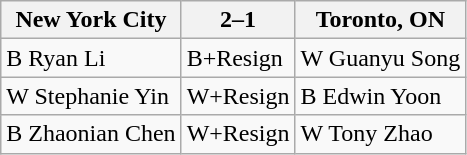<table class="wikitable">
<tr>
<th>New York City</th>
<th>2–1</th>
<th>Toronto, ON</th>
</tr>
<tr>
<td>B Ryan Li</td>
<td>B+Resign</td>
<td>W Guanyu Song</td>
</tr>
<tr>
<td>W Stephanie Yin</td>
<td>W+Resign</td>
<td>B Edwin Yoon</td>
</tr>
<tr>
<td>B Zhaonian Chen</td>
<td>W+Resign</td>
<td>W Tony Zhao</td>
</tr>
</table>
